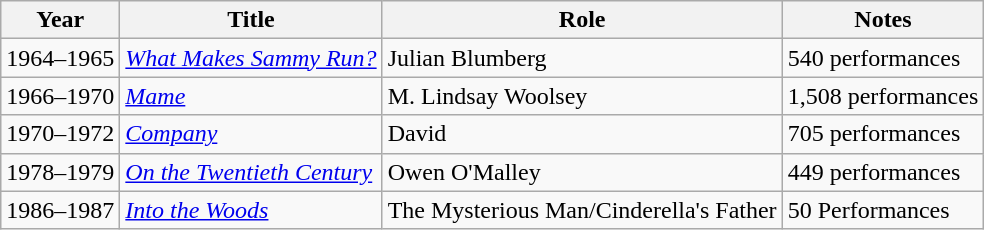<table class="wikitable">
<tr>
<th>Year</th>
<th>Title</th>
<th>Role</th>
<th>Notes</th>
</tr>
<tr>
<td>1964–1965</td>
<td><em><a href='#'>What Makes Sammy Run?</a></em></td>
<td>Julian Blumberg</td>
<td>540 performances</td>
</tr>
<tr>
<td>1966–1970</td>
<td><em><a href='#'>Mame</a></em></td>
<td>M. Lindsay Woolsey</td>
<td>1,508 performances</td>
</tr>
<tr>
<td>1970–1972</td>
<td><em><a href='#'>Company</a></em></td>
<td>David</td>
<td>705 performances</td>
</tr>
<tr>
<td>1978–1979</td>
<td><em><a href='#'>On the Twentieth Century</a></em></td>
<td>Owen O'Malley</td>
<td>449 performances</td>
</tr>
<tr>
<td>1986–1987</td>
<td><em><a href='#'>Into the Woods</a></em></td>
<td>The Mysterious Man/Cinderella's Father</td>
<td>50 Performances</td>
</tr>
</table>
